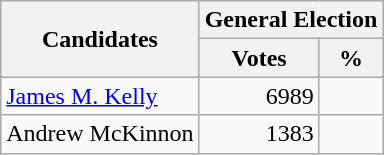<table class=wikitable>
<tr>
<th colspan=1 rowspan=2><strong>Candidates</strong></th>
<th colspan=2><strong>General Election</strong></th>
</tr>
<tr>
<th>Votes</th>
<th>%</th>
</tr>
<tr>
<td><a href='#'>James M. Kelly</a></td>
<td align="right">6989</td>
<td align="right"></td>
</tr>
<tr>
<td>Andrew McKinnon</td>
<td align="right">1383</td>
<td align="right"></td>
</tr>
</table>
